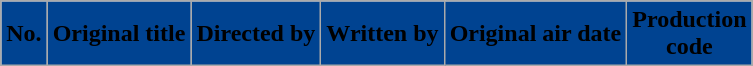<table class="wikitable plainrowheaders" style="font-size: 100%;" "width:100%;">
<tr>
<th style="background-color: #004391;">No.</th>
<th style="background-color: #004391;">Original title</th>
<th style="background-color: #004391;">Directed by</th>
<th style="background-color: #004391;">Written by</th>
<th style="background-color: #004391;">Original air date</th>
<th style="background-color: #004391;">Production<br>code<br>
























</th>
</tr>
</table>
